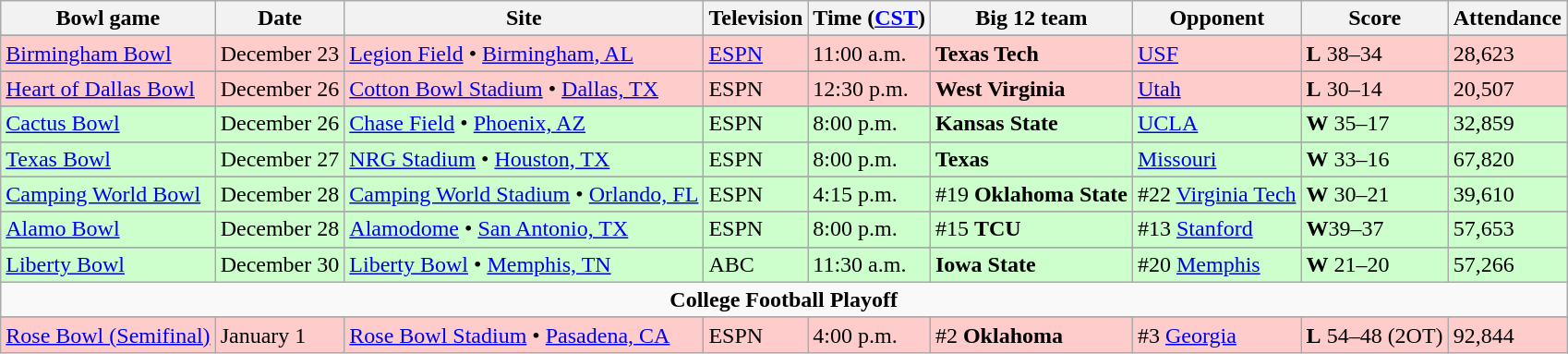<table class="wikitable">
<tr>
<th>Bowl game</th>
<th>Date</th>
<th>Site</th>
<th>Television</th>
<th>Time (<a href='#'>CST</a>)</th>
<th>Big 12 team</th>
<th>Opponent</th>
<th>Score</th>
<th>Attendance</th>
</tr>
<tr>
</tr>
<tr bgcolor=ffcccc>
<td><a href='#'>Birmingham Bowl</a></td>
<td>December 23</td>
<td><a href='#'>Legion Field</a> • <a href='#'>Birmingham, AL</a></td>
<td><a href='#'>ESPN</a></td>
<td>11:00 a.m.</td>
<td><strong>Texas Tech</strong></td>
<td><a href='#'>USF</a></td>
<td><strong>L</strong> 38–34</td>
<td>28,623</td>
</tr>
<tr>
</tr>
<tr bgcolor=ffcccc>
<td><a href='#'>Heart of Dallas Bowl</a></td>
<td>December 26</td>
<td><a href='#'>Cotton Bowl Stadium</a> • <a href='#'>Dallas, TX</a></td>
<td>ESPN</td>
<td>12:30 p.m.</td>
<td><strong>West Virginia</strong></td>
<td><a href='#'>Utah</a></td>
<td><strong>L</strong> 30–14</td>
<td>20,507</td>
</tr>
<tr>
</tr>
<tr bgcolor=ccffcc>
<td><a href='#'>Cactus Bowl</a></td>
<td>December 26</td>
<td><a href='#'>Chase Field</a> • <a href='#'>Phoenix, AZ</a></td>
<td>ESPN</td>
<td>8:00 p.m.</td>
<td><strong>Kansas State</strong></td>
<td><a href='#'>UCLA</a></td>
<td><strong>W</strong> 35–17</td>
<td>32,859</td>
</tr>
<tr>
</tr>
<tr bgcolor=ccffcc>
<td><a href='#'>Texas Bowl</a></td>
<td>December 27</td>
<td><a href='#'>NRG Stadium</a> • <a href='#'>Houston, TX</a></td>
<td>ESPN</td>
<td>8:00 p.m.</td>
<td><strong>Texas</strong></td>
<td><a href='#'>Missouri</a></td>
<td><strong>W</strong> 33–16</td>
<td>67,820</td>
</tr>
<tr>
</tr>
<tr bgcolor=ccffcc>
<td><a href='#'>Camping World Bowl</a></td>
<td>December 28</td>
<td><a href='#'>Camping World Stadium</a> • <a href='#'>Orlando, FL</a></td>
<td>ESPN</td>
<td>4:15 p.m.</td>
<td>#19 <strong>Oklahoma State</strong></td>
<td>#22 <a href='#'>Virginia Tech</a></td>
<td><strong>W</strong> 30–21</td>
<td>39,610</td>
</tr>
<tr>
</tr>
<tr bgcolor=ccffcc>
<td><a href='#'>Alamo Bowl</a></td>
<td>December 28</td>
<td><a href='#'>Alamodome</a> • <a href='#'>San Antonio, TX</a></td>
<td>ESPN</td>
<td>8:00 p.m.</td>
<td>#15 <strong>TCU</strong></td>
<td>#13 <a href='#'>Stanford</a></td>
<td><strong>W</strong>39–37</td>
<td>57,653</td>
</tr>
<tr>
</tr>
<tr bgcolor=ccffcc>
<td><a href='#'>Liberty Bowl</a></td>
<td>December 30</td>
<td><a href='#'>Liberty Bowl</a> • <a href='#'>Memphis, TN</a></td>
<td>ABC</td>
<td>11:30 a.m.</td>
<td><strong>Iowa State</strong></td>
<td>#20 <a href='#'>Memphis</a></td>
<td><strong>W</strong> 21–20</td>
<td>57,266</td>
</tr>
<tr>
<td colspan="9" style="text-align:center;"><strong>College Football Playoff</strong></td>
</tr>
<tr>
</tr>
<tr bgcolor=ffcccc>
<td><a href='#'>Rose Bowl (Semifinal)</a></td>
<td>January 1</td>
<td><a href='#'>Rose Bowl Stadium</a> • <a href='#'>Pasadena, CA</a></td>
<td>ESPN</td>
<td>4:00 p.m.</td>
<td>#2 <strong>Oklahoma</strong></td>
<td>#3 <a href='#'>Georgia</a></td>
<td><strong>L</strong> 54–48 (2OT)</td>
<td>92,844</td>
</tr>
</table>
